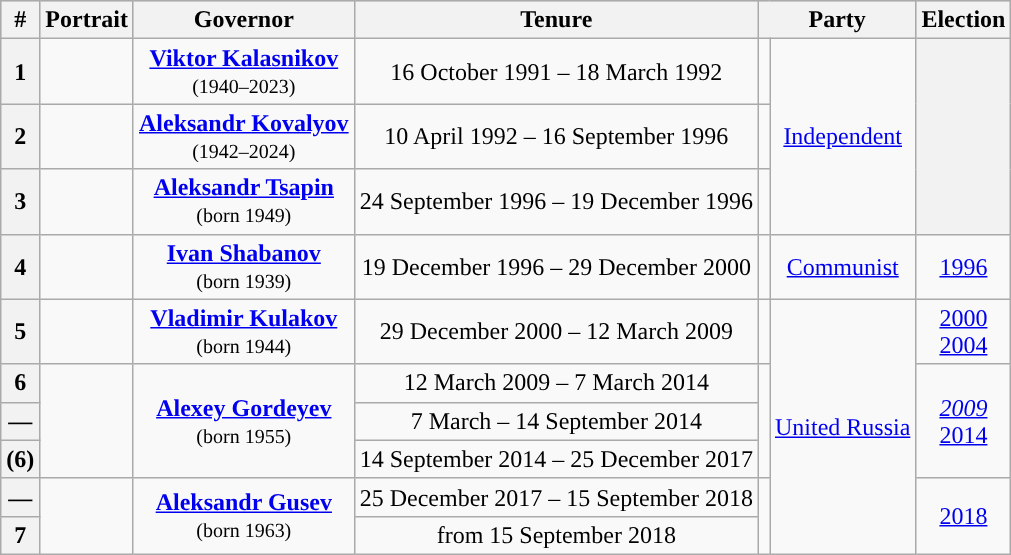<table class="wikitable" style="text-align:center">
<tr style="background:#cccccc" bgcolor=#E6E6AA>
<th>#</th>
<th>Portrait</th>
<th>Governor</th>
<th>Tenure</th>
<th colspan="2">Party</th>
<th>Election</th>
</tr>
<tr>
<th>1</th>
<td></td>
<td><strong><a href='#'>Viktor Kalasnikov</a></strong><br><small>(1940–2023)</small></td>
<td>16 October 1991 – 18 March 1992</td>
<td style="background: "></td>
<td rowspan="3"><a href='#'>Independent</a></td>
<th rowspan=3></th>
</tr>
<tr>
<th>2</th>
<td></td>
<td><strong><a href='#'>Aleksandr Kovalyov</a></strong><br><small>(1942–2024)</small></td>
<td>10 April 1992 – 16 September 1996</td>
<td style="background: "></td>
</tr>
<tr>
<th>3</th>
<td></td>
<td><strong><a href='#'>Aleksandr Tsapin</a></strong><br><small>(born 1949)</small></td>
<td>24 September 1996 – 19 December 1996</td>
<td style="background: "></td>
</tr>
<tr>
<th>4</th>
<td></td>
<td><strong><a href='#'>Ivan Shabanov</a></strong><br><small>(born 1939)</small></td>
<td>19 December 1996 – 29 December 2000</td>
<td style="background: "></td>
<td><a href='#'>Communist</a></td>
<td><a href='#'>1996</a></td>
</tr>
<tr>
<th>5</th>
<td></td>
<td><strong><a href='#'>Vladimir Kulakov</a></strong><br><small>(born 1944)</small></td>
<td>29 December 2000 – 12 March 2009</td>
<td style="background: "></td>
<td rowspan=6><a href='#'>United Russia</a></td>
<td><a href='#'>2000</a><br><a href='#'>2004</a></td>
</tr>
<tr>
<th>6</th>
<td rowspan=3></td>
<td rowspan=3><strong><a href='#'>Alexey Gordeyev</a></strong><br><small>(born 1955)</small></td>
<td>12 March 2009 – 7 March 2014</td>
<td rowspan=3; style="background: "></td>
<td rowspan=3><em><a href='#'>2009</a></em><br><a href='#'>2014</a></td>
</tr>
<tr>
<th>—</th>
<td>7 March – 14 September 2014</td>
</tr>
<tr>
<th>(6)</th>
<td>14 September 2014 – 25 December 2017</td>
</tr>
<tr>
<th>—</th>
<td rowspan=2></td>
<td rowspan=2><strong><a href='#'>Aleksandr Gusev</a></strong><br><small>(born 1963)</small></td>
<td>25 December 2017 – 15 September 2018</td>
<td rowspan=2; style="background: "></td>
<td rowspan=2><a href='#'>2018</a></td>
</tr>
<tr>
<th>7</th>
<td>from 15 September 2018</td>
</tr>
</table>
